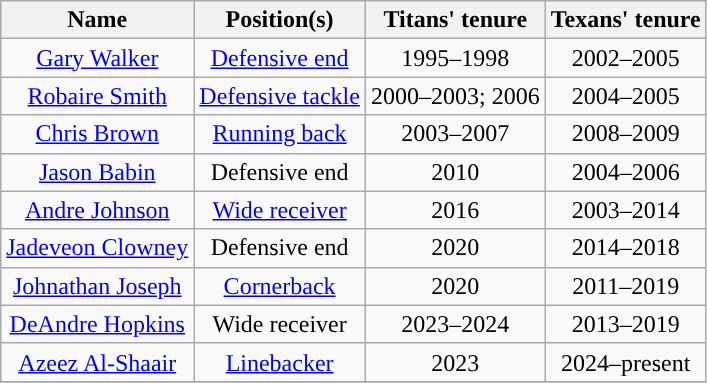<table class="wikitable" style="text-align: center">
<tr>
<th>Name</th>
<th>Position(s)</th>
<th>Titans' tenure</th>
<th>Texans' tenure</th>
</tr>
<tr>
<td><a href='#'>Gary Walker</a></td>
<td><a href='#'>Defensive end</a></td>
<td>1995–1998</td>
<td>2002–2005</td>
</tr>
<tr>
<td><a href='#'>Robaire Smith</a></td>
<td><a href='#'>Defensive tackle</a></td>
<td>2000–2003; 2006</td>
<td>2004–2005</td>
</tr>
<tr>
<td><a href='#'>Chris Brown</a></td>
<td><a href='#'>Running back</a></td>
<td>2003–2007</td>
<td>2008–2009</td>
</tr>
<tr>
<td><a href='#'>Jason Babin</a></td>
<td>Defensive end</td>
<td>2010</td>
<td>2004–2006</td>
</tr>
<tr>
<td><a href='#'>Andre Johnson</a></td>
<td><a href='#'>Wide receiver</a></td>
<td>2016</td>
<td>2003–2014</td>
</tr>
<tr>
<td><a href='#'>Jadeveon Clowney</a></td>
<td>Defensive end</td>
<td>2020</td>
<td>2014–2018</td>
</tr>
<tr>
<td><a href='#'>Johnathan Joseph</a></td>
<td><a href='#'>Cornerback</a></td>
<td>2020</td>
<td>2011–2019</td>
</tr>
<tr>
<td><a href='#'>DeAndre Hopkins</a></td>
<td>Wide receiver</td>
<td>2023–2024</td>
<td>2013–2019</td>
</tr>
<tr>
<td><a href='#'>Azeez Al-Shaair</a></td>
<td><a href='#'>Linebacker</a></td>
<td>2023</td>
<td>2024–present</td>
</tr>
<tr>
</tr>
</table>
